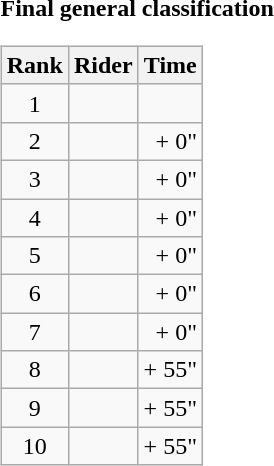<table>
<tr>
<td><strong>Final general classification</strong><br><table class="wikitable">
<tr>
<th scope="col">Rank</th>
<th scope="col">Rider</th>
<th scope="col">Time</th>
</tr>
<tr>
<td style="text-align:center;">1</td>
<td></td>
<td style="text-align:right;"></td>
</tr>
<tr>
<td style="text-align:center;">2</td>
<td></td>
<td style="text-align:right;">+ 0"</td>
</tr>
<tr>
<td style="text-align:center;">3</td>
<td></td>
<td style="text-align:right;">+ 0"</td>
</tr>
<tr>
<td style="text-align:center;">4</td>
<td></td>
<td style="text-align:right;">+ 0"</td>
</tr>
<tr>
<td style="text-align:center;">5</td>
<td></td>
<td style="text-align:right;">+ 0"</td>
</tr>
<tr>
<td style="text-align:center;">6</td>
<td></td>
<td style="text-align:right;">+ 0"</td>
</tr>
<tr>
<td style="text-align:center;">7</td>
<td></td>
<td style="text-align:right;">+ 0"</td>
</tr>
<tr>
<td style="text-align:center;">8</td>
<td></td>
<td style="text-align:right;">+ 55"</td>
</tr>
<tr>
<td style="text-align:center;">9</td>
<td></td>
<td style="text-align:right;">+ 55"</td>
</tr>
<tr>
<td style="text-align:center;">10</td>
<td></td>
<td style="text-align:right;">+ 55"</td>
</tr>
</table>
</td>
</tr>
</table>
